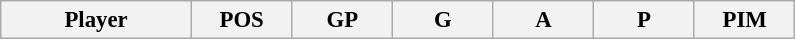<table class="wikitable sortable" style="text-align:left; font-size:95%">
<tr>
<th width="120px">Player</th>
<th width="60px">POS</th>
<th width="60px">GP</th>
<th width="60px">G</th>
<th width="60px">A</th>
<th width="60px">P</th>
<th width="60px">PIM<br></th>
</tr>
</table>
